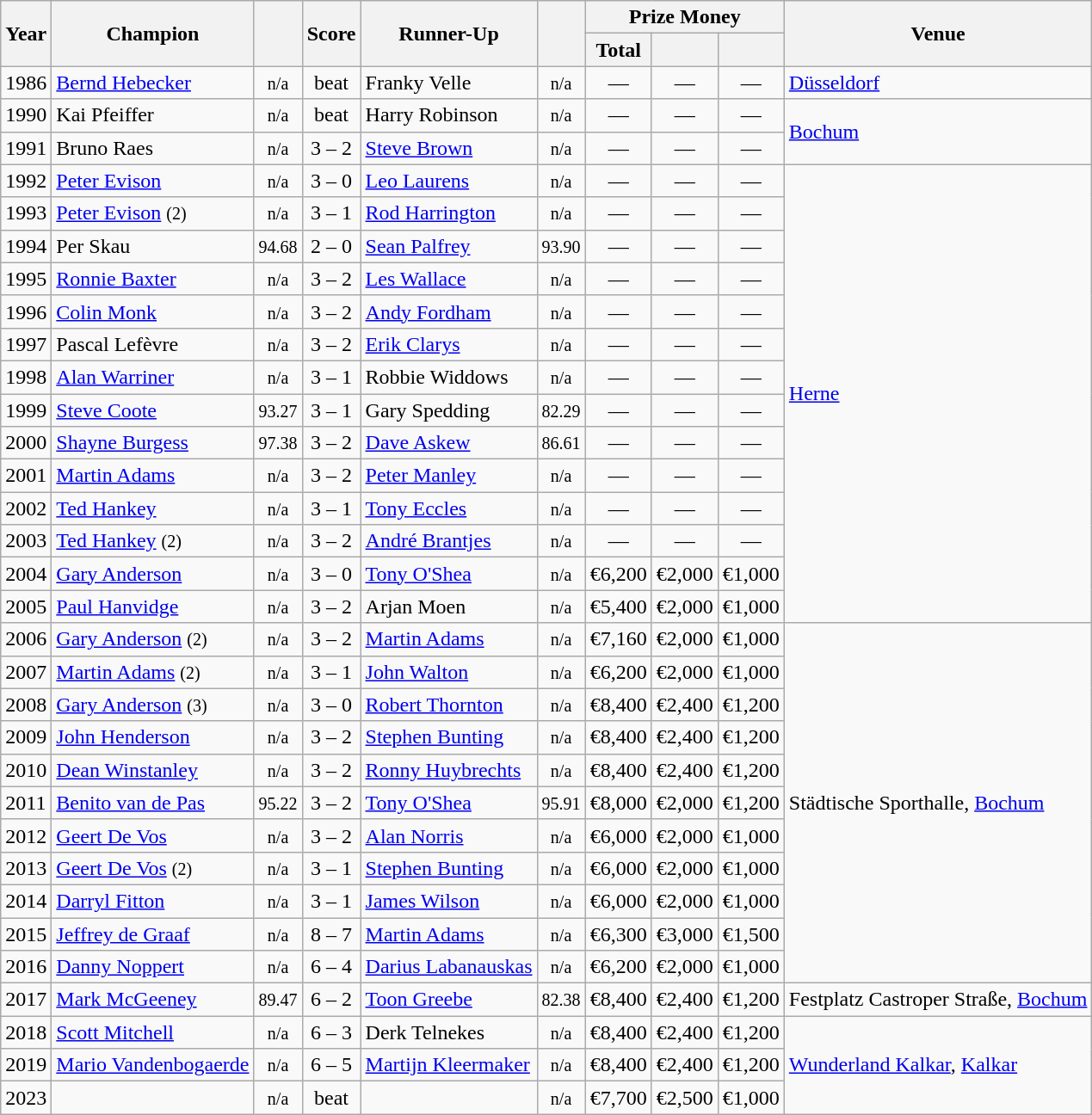<table class="wikitable sortable">
<tr>
<th rowspan=2>Year</th>
<th rowspan=2>Champion</th>
<th rowspan=2></th>
<th rowspan=2>Score</th>
<th rowspan=2>Runner-Up</th>
<th rowspan=2></th>
<th colspan=3>Prize Money</th>
<th rowspan=2>Venue</th>
</tr>
<tr>
<th>Total</th>
<th></th>
<th></th>
</tr>
<tr>
<td>1986</td>
<td> <a href='#'>Bernd Hebecker</a></td>
<td align=center><small><span>n/a</span></small></td>
<td align=center>beat</td>
<td> Franky Velle</td>
<td align=center><small><span>n/a</span></small></td>
<td align=center>—</td>
<td align=center>—</td>
<td align=center>—</td>
<td><a href='#'>Düsseldorf</a></td>
</tr>
<tr>
<td>1990</td>
<td> Kai Pfeiffer</td>
<td align=center><small><span>n/a</span></small></td>
<td align=center>beat</td>
<td> Harry Robinson</td>
<td align=center><small><span>n/a</span></small></td>
<td align=center>—</td>
<td align=center>—</td>
<td align=center>—</td>
<td rowspan=2><a href='#'>Bochum</a></td>
</tr>
<tr>
<td>1991</td>
<td> Bruno Raes</td>
<td align=center><small><span>n/a</span></small></td>
<td align=center>3 – 2</td>
<td> <a href='#'>Steve Brown</a></td>
<td align=center><small><span>n/a</span></small></td>
<td align=center>—</td>
<td align=center>—</td>
<td align=center>—</td>
</tr>
<tr>
<td>1992</td>
<td> <a href='#'>Peter Evison</a></td>
<td align=center><small><span>n/a</span></small></td>
<td align=center>3 – 0</td>
<td> <a href='#'>Leo Laurens</a></td>
<td align=center><small><span>n/a</span></small></td>
<td align=center>—</td>
<td align=center>—</td>
<td align=center>—</td>
<td rowspan=14><a href='#'>Herne</a></td>
</tr>
<tr>
<td>1993</td>
<td> <a href='#'>Peter Evison</a> <small>(2)</small></td>
<td align=center><small><span>n/a</span></small></td>
<td align=center>3 – 1</td>
<td> <a href='#'>Rod Harrington</a></td>
<td align=center><small><span>n/a</span></small></td>
<td align=center>—</td>
<td align=center>—</td>
<td align=center>—</td>
</tr>
<tr>
<td>1994</td>
<td> Per Skau</td>
<td align=center><small><span>94.68</span></small></td>
<td align=center>2 – 0</td>
<td> <a href='#'>Sean Palfrey</a></td>
<td align=center><small><span>93.90</span></small></td>
<td align=center>—</td>
<td align=center>—</td>
<td align=center>—</td>
</tr>
<tr>
<td>1995</td>
<td> <a href='#'>Ronnie Baxter</a></td>
<td align=center><small><span>n/a</span></small></td>
<td align=center>3 – 2</td>
<td> <a href='#'>Les Wallace</a></td>
<td align=center><small><span>n/a</span></small></td>
<td align=center>—</td>
<td align=center>—</td>
<td align=center>—</td>
</tr>
<tr>
<td>1996</td>
<td> <a href='#'>Colin Monk</a></td>
<td align=center><small><span>n/a</span></small></td>
<td align=center>3 – 2</td>
<td> <a href='#'>Andy Fordham</a></td>
<td align=center><small><span>n/a</span></small></td>
<td align=center>—</td>
<td align=center>—</td>
<td align=center>—</td>
</tr>
<tr>
<td>1997</td>
<td> Pascal Lefèvre</td>
<td align=center><small><span>n/a</span></small></td>
<td align=center>3 – 2</td>
<td> <a href='#'>Erik Clarys</a></td>
<td align=center><small><span>n/a</span></small></td>
<td align=center>—</td>
<td align=center>—</td>
<td align=center>—</td>
</tr>
<tr>
<td>1998</td>
<td> <a href='#'>Alan Warriner</a></td>
<td align=center><small><span>n/a</span></small></td>
<td align=center>3 – 1</td>
<td> Robbie Widdows</td>
<td align=center><small><span>n/a</span></small></td>
<td align=center>—</td>
<td align=center>—</td>
<td align=center>—</td>
</tr>
<tr>
<td>1999</td>
<td> <a href='#'>Steve Coote</a></td>
<td align=center><small><span>93.27</span></small></td>
<td align=center>3 – 1</td>
<td> Gary Spedding</td>
<td align=center><small><span>82.29</span></small></td>
<td align=center>—</td>
<td align=center>—</td>
<td align=center>—</td>
</tr>
<tr>
<td>2000</td>
<td> <a href='#'>Shayne Burgess</a></td>
<td align=center><small><span>97.38</span></small></td>
<td align=center>3 – 2</td>
<td> <a href='#'>Dave Askew</a></td>
<td align=center><small><span>86.61</span></small></td>
<td align=center>—</td>
<td align=center>—</td>
<td align=center>—</td>
</tr>
<tr>
<td>2001</td>
<td> <a href='#'>Martin Adams</a></td>
<td align=center><small><span>n/a</span></small></td>
<td align=center>3 – 2</td>
<td> <a href='#'>Peter Manley</a></td>
<td align=center><small><span>n/a</span></small></td>
<td align=center>—</td>
<td align=center>—</td>
<td align=center>—</td>
</tr>
<tr>
<td>2002</td>
<td> <a href='#'>Ted Hankey</a></td>
<td align=center><small><span>n/a</span></small></td>
<td align=center>3 – 1</td>
<td> <a href='#'>Tony Eccles</a></td>
<td align=center><small><span>n/a</span></small></td>
<td align=center>—</td>
<td align=center>—</td>
<td align=center>—</td>
</tr>
<tr>
<td>2003</td>
<td> <a href='#'>Ted Hankey</a> <small>(2)</small></td>
<td align=center><small><span>n/a</span></small></td>
<td align=center>3 – 2</td>
<td> <a href='#'>André Brantjes</a></td>
<td align=center><small><span>n/a</span></small></td>
<td align=center>—</td>
<td align=center>—</td>
<td align=center>—</td>
</tr>
<tr>
<td>2004</td>
<td> <a href='#'>Gary Anderson</a></td>
<td align=center><small><span>n/a</span></small></td>
<td align=center>3 – 0</td>
<td> <a href='#'>Tony O'Shea</a></td>
<td align=center><small><span>n/a</span></small></td>
<td align=center>€6,200</td>
<td align=center>€2,000</td>
<td align=center>€1,000</td>
</tr>
<tr>
<td>2005</td>
<td> <a href='#'>Paul Hanvidge</a></td>
<td align=center><small><span>n/a</span></small></td>
<td align=center>3 – 2</td>
<td> Arjan Moen</td>
<td align=center><small><span>n/a</span></small></td>
<td align=center>€5,400</td>
<td align=center>€2,000</td>
<td align=center>€1,000</td>
</tr>
<tr>
<td>2006</td>
<td> <a href='#'>Gary Anderson</a> <small>(2)</small></td>
<td align=center><small><span>n/a</span></small></td>
<td align=center>3 – 2</td>
<td> <a href='#'>Martin Adams</a></td>
<td align=center><small><span>n/a</span></small></td>
<td align=center>€7,160</td>
<td align=center>€2,000</td>
<td align=center>€1,000</td>
<td rowspan=11>Städtische Sporthalle, <a href='#'>Bochum</a></td>
</tr>
<tr>
<td>2007</td>
<td> <a href='#'>Martin Adams</a> <small>(2)</small></td>
<td align=center><small><span>n/a</span></small></td>
<td align=center>3 – 1</td>
<td> <a href='#'>John Walton</a></td>
<td align=center><small><span>n/a</span></small></td>
<td align=center>€6,200</td>
<td align=center>€2,000</td>
<td align=center>€1,000</td>
</tr>
<tr>
<td>2008</td>
<td> <a href='#'>Gary Anderson</a> <small>(3)</small></td>
<td align=center><small><span>n/a</span></small></td>
<td align=center>3 – 0</td>
<td> <a href='#'>Robert Thornton</a></td>
<td align=center><small><span>n/a</span></small></td>
<td align=center>€8,400</td>
<td align=center>€2,400</td>
<td align=center>€1,200</td>
</tr>
<tr>
<td>2009</td>
<td> <a href='#'>John Henderson</a></td>
<td align=center><small><span>n/a</span></small></td>
<td align=center>3 – 2</td>
<td> <a href='#'>Stephen Bunting</a></td>
<td align=center><small><span>n/a</span></small></td>
<td align=center>€8,400</td>
<td align=center>€2,400</td>
<td align=center>€1,200</td>
</tr>
<tr>
<td>2010</td>
<td> <a href='#'>Dean Winstanley</a></td>
<td align=center><small><span>n/a</span></small></td>
<td align=center>3 – 2</td>
<td> <a href='#'>Ronny Huybrechts</a></td>
<td align=center><small><span>n/a</span></small></td>
<td align=center>€8,400</td>
<td align=center>€2,400</td>
<td align=center>€1,200</td>
</tr>
<tr>
<td>2011</td>
<td> <a href='#'>Benito van de Pas</a></td>
<td align=center><small><span>95.22</span></small></td>
<td align=center>3 – 2</td>
<td> <a href='#'>Tony O'Shea</a></td>
<td align=center><small><span>95.91</span></small></td>
<td align=center>€8,000</td>
<td align=center>€2,000</td>
<td align=center>€1,200</td>
</tr>
<tr>
<td>2012</td>
<td> <a href='#'>Geert De Vos</a></td>
<td align=center><small><span>n/a</span></small></td>
<td align=center>3 – 2</td>
<td> <a href='#'>Alan Norris</a></td>
<td align=center><small><span>n/a</span></small></td>
<td align=center>€6,000</td>
<td align=center>€2,000</td>
<td align=center>€1,000</td>
</tr>
<tr>
<td>2013</td>
<td> <a href='#'>Geert De Vos</a> <small>(2)</small></td>
<td align=center><small><span>n/a</span></small></td>
<td align=center>3 – 1</td>
<td> <a href='#'>Stephen Bunting</a></td>
<td align=center><small><span>n/a</span></small></td>
<td align=center>€6,000</td>
<td align=center>€2,000</td>
<td align=center>€1,000</td>
</tr>
<tr>
<td>2014</td>
<td> <a href='#'>Darryl Fitton</a></td>
<td align=center><small><span>n/a</span></small></td>
<td align=center>3 – 1</td>
<td> <a href='#'>James Wilson</a></td>
<td align=center><small><span>n/a</span></small></td>
<td align=center>€6,000</td>
<td align=center>€2,000</td>
<td align=center>€1,000</td>
</tr>
<tr>
<td>2015</td>
<td> <a href='#'>Jeffrey de Graaf</a></td>
<td align=center><small><span>n/a</span></small></td>
<td align=center>8 – 7</td>
<td> <a href='#'>Martin Adams</a></td>
<td align=center><small><span>n/a</span></small></td>
<td align=center>€6,300</td>
<td align=center>€3,000</td>
<td align=center>€1,500</td>
</tr>
<tr>
<td>2016</td>
<td> <a href='#'>Danny Noppert</a></td>
<td align=center><small><span>n/a</span></small></td>
<td align=center>6 – 4</td>
<td> <a href='#'>Darius Labanauskas</a></td>
<td align=center><small><span>n/a</span></small></td>
<td align=center>€6,200</td>
<td align=center>€2,000</td>
<td align=center>€1,000</td>
</tr>
<tr>
<td>2017</td>
<td> <a href='#'>Mark McGeeney</a></td>
<td align=center><small><span>89.47</span></small></td>
<td align=center>6 – 2</td>
<td> <a href='#'>Toon Greebe</a></td>
<td align=center><small><span>82.38</span></small></td>
<td align=center>€8,400</td>
<td align=center>€2,400</td>
<td align=center>€1,200</td>
<td>Festplatz Castroper Straße, <a href='#'>Bochum</a></td>
</tr>
<tr>
<td>2018</td>
<td> <a href='#'>Scott Mitchell</a></td>
<td align=center><small><span>n/a</span></small></td>
<td align=center>6 – 3</td>
<td> Derk Telnekes</td>
<td align=center><small><span>n/a</span></small></td>
<td align=center>€8,400</td>
<td align=center>€2,400</td>
<td align=center>€1,200</td>
<td rowspan=3><a href='#'>Wunderland Kalkar</a>, <a href='#'>Kalkar</a></td>
</tr>
<tr>
<td>2019</td>
<td> <a href='#'>Mario Vandenbogaerde</a></td>
<td align=center><small><span>n/a</span></small></td>
<td align=center>6 – 5</td>
<td> <a href='#'>Martijn Kleermaker</a></td>
<td align=center><small><span>n/a</span></small></td>
<td align=center>€8,400</td>
<td align=center>€2,400</td>
<td align=center>€1,200</td>
</tr>
<tr>
<td>2023</td>
<td></td>
<td align=center><small><span>n/a</span></small></td>
<td align=center>beat</td>
<td></td>
<td align=center><small><span>n/a</span></small></td>
<td align=center>€7,700</td>
<td align=center>€2,500</td>
<td align=center>€1,000</td>
</tr>
</table>
